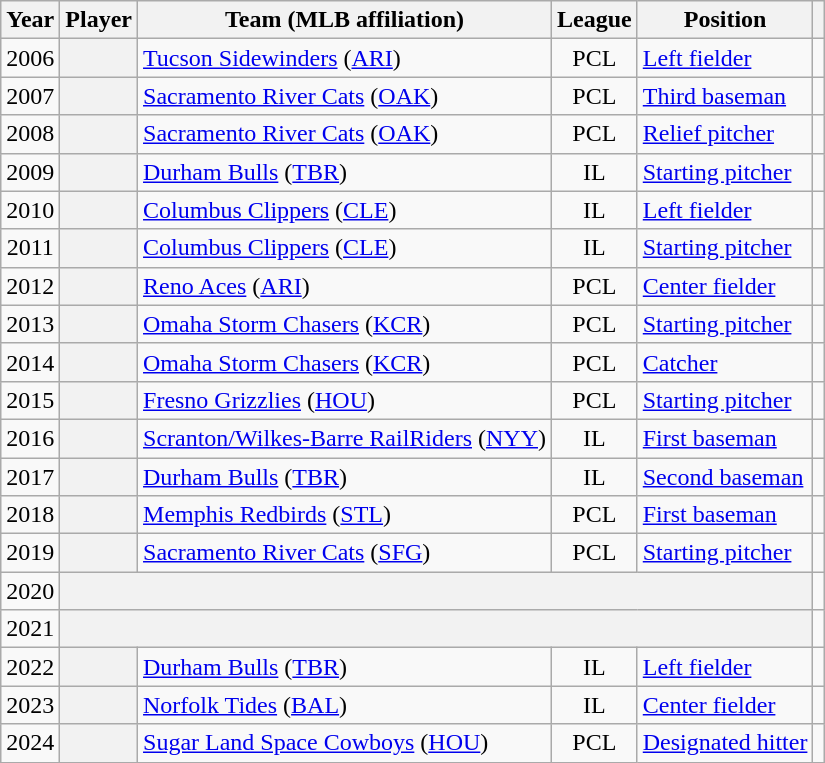<table class="wikitable sortable plainrowheaders" style="text-align:center">
<tr>
<th scope="col">Year</th>
<th scope="col">Player</th>
<th scope="col">Team (MLB affiliation)</th>
<th scope="col">League</th>
<th scope="col">Position</th>
<th scope="col" class="unsortable"></th>
</tr>
<tr>
<td>2006</td>
<th scope="row"></th>
<td style="text-align:left"><a href='#'>Tucson Sidewinders</a> (<a href='#'>ARI</a>)</td>
<td>PCL</td>
<td style="text-align:left"><a href='#'>Left fielder</a></td>
<td></td>
</tr>
<tr>
<td>2007</td>
<th scope="row"></th>
<td style="text-align:left"><a href='#'>Sacramento River Cats</a> (<a href='#'>OAK</a>)</td>
<td>PCL</td>
<td style="text-align:left"><a href='#'>Third baseman</a></td>
<td></td>
</tr>
<tr>
<td>2008</td>
<th scope="row"></th>
<td style="text-align:left"><a href='#'>Sacramento River Cats</a> (<a href='#'>OAK</a>)</td>
<td>PCL</td>
<td style="text-align:left"><a href='#'>Relief pitcher</a></td>
<td></td>
</tr>
<tr>
<td>2009</td>
<th scope="row"></th>
<td style="text-align:left"><a href='#'>Durham Bulls</a> (<a href='#'>TBR</a>)</td>
<td>IL</td>
<td style="text-align:left"><a href='#'>Starting pitcher</a></td>
<td></td>
</tr>
<tr>
<td>2010</td>
<th scope="row"></th>
<td style="text-align:left"><a href='#'>Columbus Clippers</a> (<a href='#'>CLE</a>)</td>
<td>IL</td>
<td style="text-align:left"><a href='#'>Left fielder</a></td>
<td></td>
</tr>
<tr>
<td>2011</td>
<th scope="row"></th>
<td style="text-align:left"><a href='#'>Columbus Clippers</a> (<a href='#'>CLE</a>)</td>
<td>IL</td>
<td style="text-align:left"><a href='#'>Starting pitcher</a></td>
<td></td>
</tr>
<tr>
<td>2012</td>
<th scope="row"></th>
<td style="text-align:left"><a href='#'>Reno Aces</a> (<a href='#'>ARI</a>)</td>
<td>PCL</td>
<td style="text-align:left"><a href='#'>Center fielder</a></td>
<td></td>
</tr>
<tr>
<td>2013</td>
<th scope="row"></th>
<td style="text-align:left"><a href='#'>Omaha Storm Chasers</a> (<a href='#'>KCR</a>)</td>
<td>PCL</td>
<td style="text-align:left"><a href='#'>Starting pitcher</a></td>
<td></td>
</tr>
<tr>
<td>2014</td>
<th scope="row"></th>
<td style="text-align:left"><a href='#'>Omaha Storm Chasers</a> (<a href='#'>KCR</a>)</td>
<td>PCL</td>
<td style="text-align:left"><a href='#'>Catcher</a></td>
<td></td>
</tr>
<tr>
<td>2015</td>
<th scope="row"></th>
<td style="text-align:left"><a href='#'>Fresno Grizzlies</a> (<a href='#'>HOU</a>)</td>
<td>PCL</td>
<td style="text-align:left"><a href='#'>Starting pitcher</a></td>
<td></td>
</tr>
<tr>
<td>2016</td>
<th scope="row"></th>
<td style="text-align:left"><a href='#'>Scranton/Wilkes-Barre RailRiders</a> (<a href='#'>NYY</a>)</td>
<td>IL</td>
<td style="text-align:left"><a href='#'>First baseman</a></td>
<td></td>
</tr>
<tr>
<td>2017</td>
<th scope="row"></th>
<td style="text-align:left"><a href='#'>Durham Bulls</a> (<a href='#'>TBR</a>)</td>
<td>IL</td>
<td style="text-align:left"><a href='#'>Second baseman</a></td>
<td></td>
</tr>
<tr>
<td>2018</td>
<th scope="row"></th>
<td style="text-align:left"><a href='#'>Memphis Redbirds</a> (<a href='#'>STL</a>)</td>
<td>PCL</td>
<td style="text-align:left"><a href='#'>First baseman</a></td>
<td></td>
</tr>
<tr>
<td>2019</td>
<th scope="row"></th>
<td style="text-align:left"><a href='#'>Sacramento River Cats</a> (<a href='#'>SFG</a>)</td>
<td>PCL</td>
<td style="text-align:left"><a href='#'>Starting pitcher</a></td>
<td></td>
</tr>
<tr>
<td>2020</td>
<th scope="row" colspan="4" style="text-align:center"></th>
<td style="text-align:center"></td>
</tr>
<tr>
<td>2021</td>
<th scope="row" colspan="4" style="text-align:center"></th>
<td style="text-align:center"></td>
</tr>
<tr>
<td>2022</td>
<th scope="row"></th>
<td style="text-align:left"><a href='#'>Durham Bulls</a> (<a href='#'>TBR</a>)</td>
<td>IL</td>
<td style="text-align:left"><a href='#'>Left fielder</a></td>
<td></td>
</tr>
<tr>
<td>2023</td>
<th scope="row"></th>
<td style="text-align:left"><a href='#'>Norfolk Tides</a> (<a href='#'>BAL</a>)</td>
<td>IL</td>
<td style="text-align:left"><a href='#'>Center fielder</a></td>
<td></td>
</tr>
<tr>
<td>2024</td>
<th scope="row"></th>
<td style="text-align:left"><a href='#'>Sugar Land Space Cowboys</a>  (<a href='#'>HOU</a>)</td>
<td>PCL</td>
<td style="text-align:left"><a href='#'>Designated hitter</a></td>
<td></td>
</tr>
</table>
